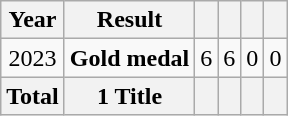<table class="wikitable" style="text-align: center;">
<tr>
<th>Year</th>
<th>Result</th>
<th></th>
<th></th>
<th></th>
<th></th>
</tr>
<tr>
<td> 2023</td>
<td><strong> Gold medal</strong></td>
<td>6</td>
<td>6</td>
<td>0</td>
<td>0</td>
</tr>
<tr>
<th>Total</th>
<th>1 Title</th>
<th></th>
<th></th>
<th></th>
<th></th>
</tr>
</table>
